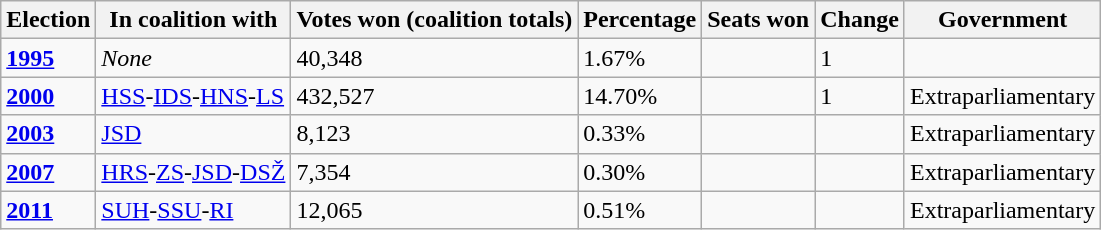<table class="wikitable">
<tr>
<th>Election</th>
<th>In coalition with</th>
<th>Votes won (coalition totals)</th>
<th>Percentage</th>
<th>Seats won</th>
<th>Change</th>
<th>Government</th>
</tr>
<tr>
<td><a href='#'><strong>1995</strong></a></td>
<td><em>None</em></td>
<td>40,348</td>
<td>1.67%</td>
<td></td>
<td> 1</td>
<td></td>
</tr>
<tr>
<td><a href='#'><strong>2000</strong></a></td>
<td><a href='#'>HSS</a>-<a href='#'>IDS</a>-<a href='#'>HNS</a>-<a href='#'>LS</a></td>
<td>432,527</td>
<td>14.70%</td>
<td></td>
<td> 1</td>
<td>Extraparliamentary</td>
</tr>
<tr>
<td><a href='#'><strong>2003</strong></a></td>
<td><a href='#'>JSD</a></td>
<td>8,123</td>
<td>0.33%</td>
<td></td>
<td></td>
<td>Extraparliamentary</td>
</tr>
<tr>
<td><a href='#'><strong>2007</strong></a></td>
<td><a href='#'>HRS</a>-<a href='#'>ZS</a>-<a href='#'>JSD</a>-<a href='#'>DSŽ</a></td>
<td>7,354</td>
<td>0.30%</td>
<td></td>
<td></td>
<td>Extraparliamentary</td>
</tr>
<tr>
<td><a href='#'><strong>2011</strong></a></td>
<td><a href='#'>SUH</a>-<a href='#'>SSU</a>-<a href='#'>RI</a></td>
<td>12,065</td>
<td>0.51%</td>
<td></td>
<td></td>
<td>Extraparliamentary</td>
</tr>
</table>
